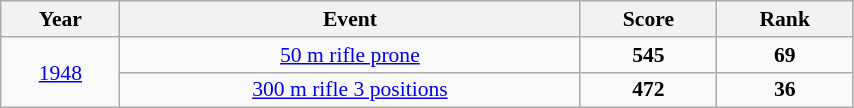<table class="wikitable sortable" width=45% style="font-size:90%; text-align:center;">
<tr>
<th>Year</th>
<th>Event</th>
<th>Score</th>
<th>Rank</th>
</tr>
<tr>
<td rowspan=2 align="center"><a href='#'>1948</a></td>
<td align=center><a href='#'>50 m rifle prone</a></td>
<td><strong>545</strong></td>
<td><strong>69</strong></td>
</tr>
<tr>
<td align=center><a href='#'>300 m rifle 3 positions</a></td>
<td><strong>472</strong></td>
<td><strong>36</strong></td>
</tr>
</table>
